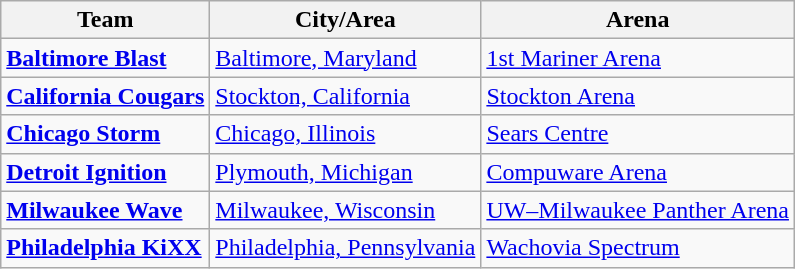<table class="wikitable">
<tr>
<th>Team</th>
<th>City/Area</th>
<th>Arena</th>
</tr>
<tr>
<td><strong><a href='#'>Baltimore Blast</a></strong></td>
<td><a href='#'>Baltimore, Maryland</a></td>
<td><a href='#'>1st Mariner Arena</a></td>
</tr>
<tr>
<td><strong><a href='#'>California Cougars</a></strong></td>
<td><a href='#'>Stockton, California</a></td>
<td><a href='#'>Stockton Arena</a></td>
</tr>
<tr>
<td><strong><a href='#'>Chicago Storm</a></strong></td>
<td><a href='#'>Chicago, Illinois</a></td>
<td><a href='#'>Sears Centre</a></td>
</tr>
<tr>
<td><strong><a href='#'>Detroit Ignition</a></strong></td>
<td><a href='#'>Plymouth, Michigan</a></td>
<td><a href='#'>Compuware Arena</a></td>
</tr>
<tr>
<td><strong><a href='#'>Milwaukee Wave</a></strong></td>
<td><a href='#'>Milwaukee, Wisconsin</a></td>
<td><a href='#'>UW–Milwaukee Panther Arena</a></td>
</tr>
<tr>
<td><strong><a href='#'>Philadelphia KiXX</a></strong></td>
<td><a href='#'>Philadelphia, Pennsylvania</a></td>
<td><a href='#'>Wachovia Spectrum</a></td>
</tr>
</table>
